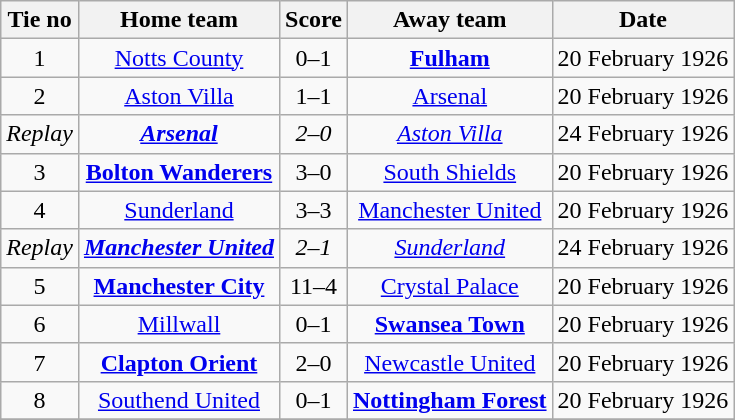<table class="wikitable" style="text-align: center">
<tr>
<th>Tie no</th>
<th>Home team</th>
<th>Score</th>
<th>Away team</th>
<th>Date</th>
</tr>
<tr>
<td>1</td>
<td><a href='#'>Notts County</a></td>
<td>0–1</td>
<td><strong><a href='#'>Fulham</a></strong></td>
<td>20 February 1926</td>
</tr>
<tr>
<td>2</td>
<td><a href='#'>Aston Villa</a></td>
<td>1–1</td>
<td><a href='#'>Arsenal</a></td>
<td>20 February 1926</td>
</tr>
<tr>
<td><em>Replay</em></td>
<td><strong><em><a href='#'>Arsenal</a></em></strong></td>
<td><em>2–0</em></td>
<td><em><a href='#'>Aston Villa</a></em></td>
<td>24 February 1926</td>
</tr>
<tr>
<td>3</td>
<td><strong><a href='#'>Bolton Wanderers</a></strong></td>
<td>3–0</td>
<td><a href='#'>South Shields</a></td>
<td>20 February 1926</td>
</tr>
<tr>
<td>4</td>
<td><a href='#'>Sunderland</a></td>
<td>3–3</td>
<td><a href='#'>Manchester United</a></td>
<td>20 February 1926</td>
</tr>
<tr>
<td><em>Replay</em></td>
<td><strong><em><a href='#'>Manchester United</a></em></strong></td>
<td><em>2–1</em></td>
<td><em><a href='#'>Sunderland</a></em></td>
<td>24 February 1926</td>
</tr>
<tr>
<td>5</td>
<td><strong><a href='#'>Manchester City</a></strong></td>
<td>11–4</td>
<td><a href='#'>Crystal Palace</a></td>
<td>20 February 1926</td>
</tr>
<tr>
<td>6</td>
<td><a href='#'>Millwall</a></td>
<td>0–1</td>
<td><strong><a href='#'>Swansea Town</a></strong></td>
<td>20 February 1926</td>
</tr>
<tr>
<td>7</td>
<td><strong><a href='#'>Clapton Orient</a></strong></td>
<td>2–0</td>
<td><a href='#'>Newcastle United</a></td>
<td>20 February 1926</td>
</tr>
<tr>
<td>8</td>
<td><a href='#'>Southend United</a></td>
<td>0–1</td>
<td><strong><a href='#'>Nottingham Forest</a></strong></td>
<td>20 February 1926</td>
</tr>
<tr>
</tr>
</table>
